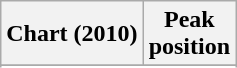<table class="wikitable sortable plainrowheaders" style="text-align:center">
<tr>
<th scope="col">Chart (2010)</th>
<th scope="col">Peak<br>position</th>
</tr>
<tr>
</tr>
<tr>
</tr>
<tr>
</tr>
</table>
